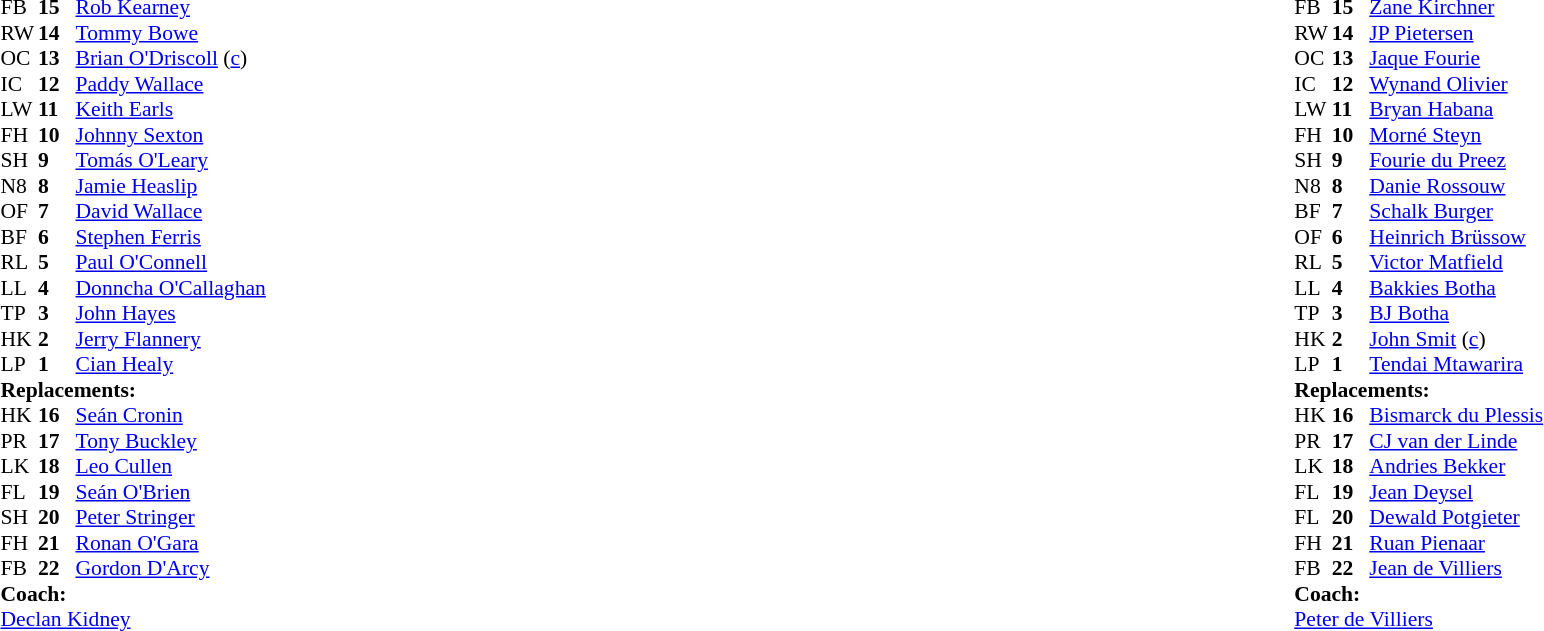<table style="width:100%;">
<tr>
<td style="vertical-align:top; width:50%;"><br><table style="font-size: 90%" cellspacing="0" cellpadding="0">
<tr>
<th width="25"></th>
<th width="25"></th>
</tr>
<tr>
<td>FB</td>
<td><strong>15</strong></td>
<td><a href='#'>Rob Kearney</a></td>
</tr>
<tr>
<td>RW</td>
<td><strong>14</strong></td>
<td><a href='#'>Tommy Bowe</a></td>
</tr>
<tr>
<td>OC</td>
<td><strong>13</strong></td>
<td><a href='#'>Brian O'Driscoll</a> (<a href='#'>c</a>)</td>
</tr>
<tr>
<td>IC</td>
<td><strong>12</strong></td>
<td><a href='#'>Paddy Wallace</a></td>
</tr>
<tr>
<td>LW</td>
<td><strong>11</strong></td>
<td><a href='#'>Keith Earls</a></td>
</tr>
<tr>
<td>FH</td>
<td><strong>10</strong></td>
<td><a href='#'>Johnny Sexton</a></td>
</tr>
<tr>
<td>SH</td>
<td><strong>9</strong></td>
<td><a href='#'>Tomás O'Leary</a></td>
</tr>
<tr>
<td>N8</td>
<td><strong>8</strong></td>
<td><a href='#'>Jamie Heaslip</a></td>
</tr>
<tr>
<td>OF</td>
<td><strong>7</strong></td>
<td><a href='#'>David Wallace</a></td>
</tr>
<tr>
<td>BF</td>
<td><strong>6</strong></td>
<td><a href='#'>Stephen Ferris</a></td>
</tr>
<tr>
<td>RL</td>
<td><strong>5</strong></td>
<td><a href='#'>Paul O'Connell</a></td>
</tr>
<tr>
<td>LL</td>
<td><strong>4</strong></td>
<td><a href='#'>Donncha O'Callaghan</a></td>
</tr>
<tr>
<td>TP</td>
<td><strong>3</strong></td>
<td><a href='#'>John Hayes</a></td>
</tr>
<tr>
<td>HK</td>
<td><strong>2</strong></td>
<td><a href='#'>Jerry Flannery</a></td>
</tr>
<tr>
<td>LP</td>
<td><strong>1</strong></td>
<td><a href='#'>Cian Healy</a></td>
</tr>
<tr>
<td colspan=3><strong>Replacements:</strong></td>
</tr>
<tr>
<td>HK</td>
<td><strong>16</strong></td>
<td><a href='#'>Seán Cronin</a></td>
</tr>
<tr>
<td>PR</td>
<td><strong>17</strong></td>
<td><a href='#'>Tony Buckley</a></td>
</tr>
<tr>
<td>LK</td>
<td><strong>18</strong></td>
<td><a href='#'>Leo Cullen</a></td>
</tr>
<tr>
<td>FL</td>
<td><strong>19</strong></td>
<td><a href='#'>Seán O'Brien</a></td>
</tr>
<tr>
<td>SH</td>
<td><strong>20</strong></td>
<td><a href='#'>Peter Stringer</a></td>
</tr>
<tr>
<td>FH</td>
<td><strong>21</strong></td>
<td><a href='#'>Ronan O'Gara</a></td>
</tr>
<tr>
<td>FB</td>
<td><strong>22</strong></td>
<td><a href='#'>Gordon D'Arcy</a></td>
</tr>
<tr>
<td colspan=3><strong>Coach:</strong></td>
</tr>
<tr>
<td colspan="4"> <a href='#'>Declan Kidney</a></td>
</tr>
</table>
</td>
<td style="vertical-align:top"></td>
<td style="vertical-align:top;width:50%"><br><table cellspacing="0" cellpadding="0" style="font-size:90%; margin:auto;">
<tr>
<th width="25"></th>
<th width="25"></th>
</tr>
<tr>
<td>FB</td>
<td><strong>15</strong></td>
<td><a href='#'>Zane Kirchner</a></td>
</tr>
<tr>
<td>RW</td>
<td><strong>14</strong></td>
<td><a href='#'>JP Pietersen</a></td>
</tr>
<tr>
<td>OC</td>
<td><strong>13</strong></td>
<td><a href='#'>Jaque Fourie</a></td>
</tr>
<tr>
<td>IC</td>
<td><strong>12</strong></td>
<td><a href='#'>Wynand Olivier</a></td>
</tr>
<tr>
<td>LW</td>
<td><strong>11</strong></td>
<td><a href='#'>Bryan Habana</a></td>
</tr>
<tr>
<td>FH</td>
<td><strong>10</strong></td>
<td><a href='#'>Morné Steyn</a></td>
</tr>
<tr>
<td>SH</td>
<td><strong>9</strong></td>
<td><a href='#'>Fourie du Preez</a></td>
</tr>
<tr>
<td>N8</td>
<td><strong>8</strong></td>
<td><a href='#'>Danie Rossouw</a></td>
</tr>
<tr>
<td>BF</td>
<td><strong>7</strong></td>
<td><a href='#'>Schalk Burger</a></td>
</tr>
<tr>
<td>OF</td>
<td><strong>6</strong></td>
<td><a href='#'>Heinrich Brüssow</a></td>
</tr>
<tr>
<td>RL</td>
<td><strong>5</strong></td>
<td><a href='#'>Victor Matfield</a></td>
</tr>
<tr>
<td>LL</td>
<td><strong>4</strong></td>
<td><a href='#'>Bakkies Botha</a></td>
</tr>
<tr>
<td>TP</td>
<td><strong>3</strong></td>
<td><a href='#'>BJ Botha</a></td>
</tr>
<tr>
<td>HK</td>
<td><strong>2</strong></td>
<td><a href='#'>John Smit</a> (<a href='#'>c</a>)</td>
</tr>
<tr>
<td>LP</td>
<td><strong>1</strong></td>
<td><a href='#'>Tendai Mtawarira</a></td>
</tr>
<tr>
<td colspan=3><strong>Replacements:</strong></td>
</tr>
<tr>
<td>HK</td>
<td><strong>16</strong></td>
<td><a href='#'>Bismarck du Plessis</a></td>
</tr>
<tr>
<td>PR</td>
<td><strong>17</strong></td>
<td><a href='#'>CJ van der Linde</a></td>
</tr>
<tr>
<td>LK</td>
<td><strong>18</strong></td>
<td><a href='#'>Andries Bekker</a></td>
</tr>
<tr>
<td>FL</td>
<td><strong>19</strong></td>
<td><a href='#'>Jean Deysel</a></td>
</tr>
<tr>
<td>FL</td>
<td><strong>20</strong></td>
<td><a href='#'>Dewald Potgieter</a></td>
</tr>
<tr>
<td>FH</td>
<td><strong>21</strong></td>
<td><a href='#'>Ruan Pienaar</a></td>
</tr>
<tr>
<td>FB</td>
<td><strong>22</strong></td>
<td><a href='#'>Jean de Villiers</a></td>
</tr>
<tr>
<td colspan=3><strong>Coach:</strong></td>
</tr>
<tr>
<td colspan="4"> <a href='#'>Peter de Villiers</a></td>
</tr>
</table>
</td>
</tr>
</table>
